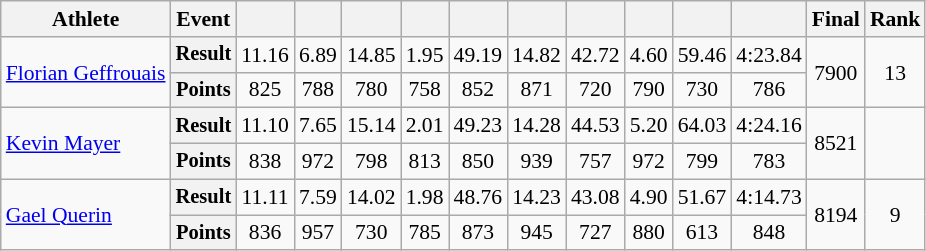<table class="wikitable" style="font-size:90%">
<tr>
<th>Athlete</th>
<th>Event</th>
<th></th>
<th></th>
<th></th>
<th></th>
<th></th>
<th></th>
<th></th>
<th></th>
<th></th>
<th></th>
<th>Final</th>
<th>Rank</th>
</tr>
<tr align=center>
<td rowspan=2 align=left><a href='#'>Florian Geffrouais</a></td>
<th style="font-size:95%">Result</th>
<td>11.16</td>
<td>6.89</td>
<td>14.85</td>
<td>1.95</td>
<td>49.19</td>
<td>14.82</td>
<td>42.72</td>
<td>4.60</td>
<td>59.46</td>
<td>4:23.84</td>
<td rowspan=2>7900</td>
<td rowspan=2>13</td>
</tr>
<tr align=center>
<th style="font-size:95%">Points</th>
<td>825</td>
<td>788</td>
<td>780</td>
<td>758</td>
<td>852</td>
<td>871</td>
<td>720</td>
<td>790</td>
<td>730</td>
<td>786</td>
</tr>
<tr align=center>
<td rowspan=2 align=left><a href='#'>Kevin Mayer</a></td>
<th style="font-size:95%">Result</th>
<td>11.10</td>
<td>7.65</td>
<td>15.14</td>
<td>2.01</td>
<td>49.23</td>
<td>14.28</td>
<td>44.53</td>
<td>5.20</td>
<td>64.03</td>
<td>4:24.16</td>
<td rowspan=2>8521</td>
<td rowspan=2></td>
</tr>
<tr align=center>
<th style="font-size:95%">Points</th>
<td>838</td>
<td>972</td>
<td>798</td>
<td>813</td>
<td>850</td>
<td>939</td>
<td>757</td>
<td>972</td>
<td>799</td>
<td>783</td>
</tr>
<tr align=center>
<td rowspan=2 align=left><a href='#'>Gael Querin</a></td>
<th style="font-size:95%">Result</th>
<td>11.11</td>
<td>7.59</td>
<td>14.02</td>
<td>1.98</td>
<td>48.76</td>
<td>14.23</td>
<td>43.08</td>
<td>4.90</td>
<td>51.67</td>
<td>4:14.73</td>
<td rowspan=2>8194</td>
<td rowspan=2>9</td>
</tr>
<tr align=center>
<th style="font-size:95%">Points</th>
<td>836</td>
<td>957</td>
<td>730</td>
<td>785</td>
<td>873</td>
<td>945</td>
<td>727</td>
<td>880</td>
<td>613</td>
<td>848</td>
</tr>
</table>
